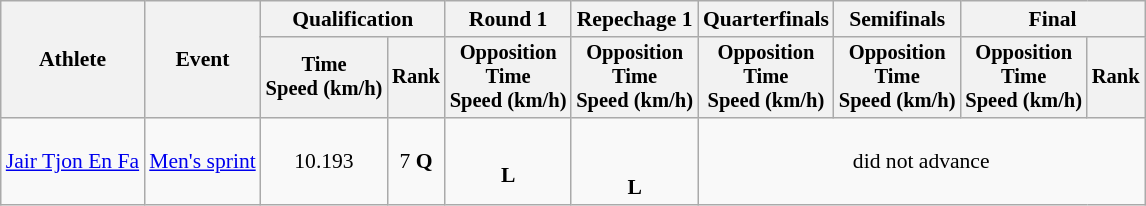<table class="wikitable" style="font-size:90%">
<tr>
<th rowspan=2>Athlete</th>
<th rowspan=2>Event</th>
<th colspan=2>Qualification</th>
<th>Round 1</th>
<th>Repechage 1</th>
<th>Quarterfinals</th>
<th>Semifinals</th>
<th colspan=2>Final</th>
</tr>
<tr style="font-size:95%">
<th>Time<br>Speed (km/h)</th>
<th>Rank</th>
<th>Opposition<br>Time<br>Speed (km/h)</th>
<th>Opposition<br>Time<br>Speed (km/h)</th>
<th>Opposition<br>Time<br>Speed (km/h)</th>
<th>Opposition<br>Time<br>Speed (km/h)</th>
<th>Opposition<br>Time<br>Speed (km/h)</th>
<th>Rank</th>
</tr>
<tr align=center>
<td align=left><a href='#'>Jair Tjon En Fa</a></td>
<td align=left rowspan="1"><a href='#'>Men's sprint</a></td>
<td>10.193</td>
<td>7 <strong>Q</strong></td>
<td><br><strong>L</strong></td>
<td><br><br><strong>L</strong></td>
<td colspan=4>did not advance</td>
</tr>
</table>
